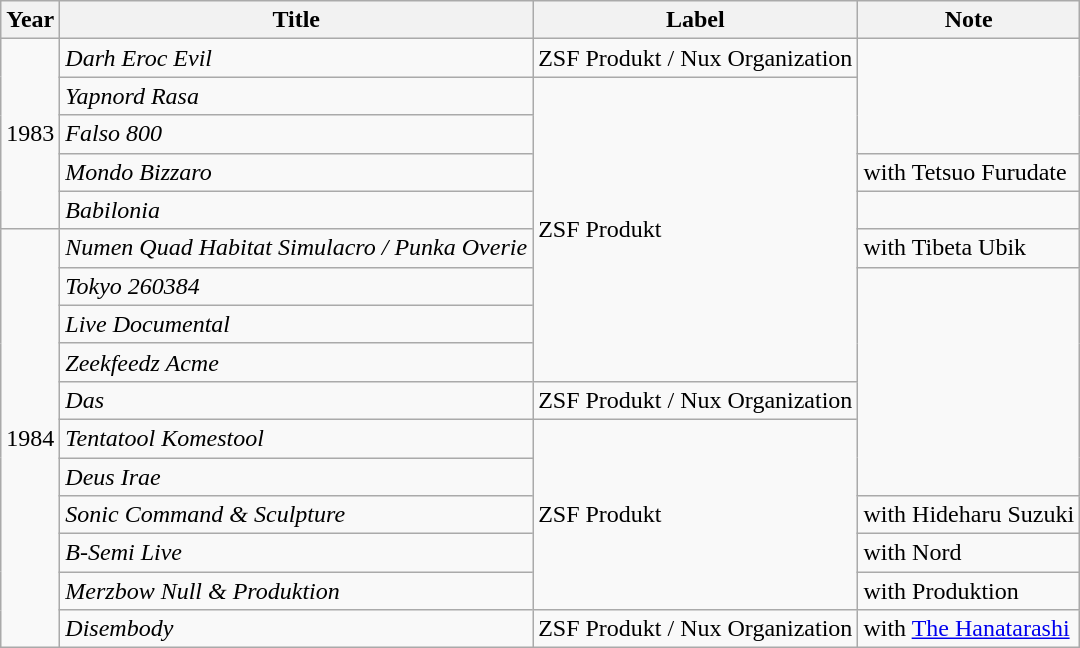<table class="wikitable">
<tr>
<th>Year</th>
<th>Title</th>
<th>Label</th>
<th>Note</th>
</tr>
<tr>
<td rowspan="5">1983</td>
<td><em>Darh Eroc Evil</em></td>
<td>ZSF Produkt / Nux Organization</td>
<td rowspan="3"></td>
</tr>
<tr>
<td><em>Yapnord Rasa</em></td>
<td rowspan="8">ZSF Produkt</td>
</tr>
<tr>
<td><em>Falso 800</em></td>
</tr>
<tr>
<td><em>Mondo Bizzaro</em></td>
<td>with Tetsuo Furudate</td>
</tr>
<tr>
<td><em>Babilonia</em></td>
<td></td>
</tr>
<tr>
<td rowspan="11">1984</td>
<td><em>Numen Quad Habitat Simulacro / Punka Overie</em></td>
<td>with Tibeta Ubik</td>
</tr>
<tr>
<td><em>Tokyo 260384</em></td>
<td rowspan="6"></td>
</tr>
<tr>
<td><em>Live Documental</em></td>
</tr>
<tr>
<td><em>Zeekfeedz Acme</em></td>
</tr>
<tr>
<td><em>Das</em></td>
<td>ZSF Produkt / Nux Organization</td>
</tr>
<tr>
<td><em>Tentatool Komestool</em></td>
<td rowspan="5">ZSF Produkt</td>
</tr>
<tr>
<td><em>Deus Irae</em></td>
</tr>
<tr>
<td><em>Sonic Command & Sculpture</em></td>
<td>with Hideharu Suzuki</td>
</tr>
<tr>
<td><em>B-Semi Live</em></td>
<td>with Nord</td>
</tr>
<tr>
<td><em>Merzbow Null & Produktion</em></td>
<td>with Produktion</td>
</tr>
<tr>
<td><em>Disembody</em></td>
<td>ZSF Produkt / Nux Organization</td>
<td>with <a href='#'>The Hanatarashi</a></td>
</tr>
</table>
